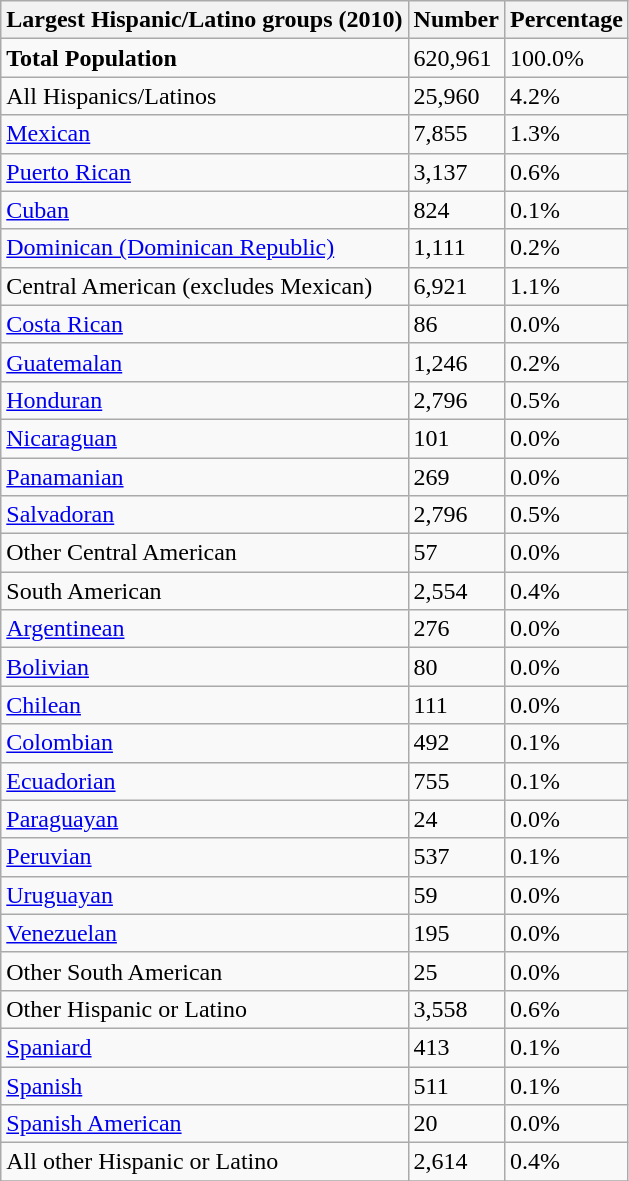<table class="wikitable sortable">
<tr>
<th>Largest Hispanic/Latino groups (2010)</th>
<th>Number</th>
<th>Percentage</th>
</tr>
<tr>
<td><strong>Total Population</strong></td>
<td>620,961</td>
<td>100.0%</td>
</tr>
<tr>
<td>All Hispanics/Latinos</td>
<td>25,960</td>
<td>4.2%</td>
</tr>
<tr>
<td> <a href='#'>Mexican</a></td>
<td>7,855</td>
<td>1.3%</td>
</tr>
<tr>
<td> <a href='#'>Puerto Rican</a></td>
<td>3,137</td>
<td>0.6%</td>
</tr>
<tr>
<td> <a href='#'>Cuban</a></td>
<td>824</td>
<td>0.1%</td>
</tr>
<tr>
<td> <a href='#'>Dominican (Dominican Republic)</a></td>
<td>1,111</td>
<td>0.2%</td>
</tr>
<tr>
<td>Central American (excludes Mexican)</td>
<td>6,921</td>
<td>1.1%</td>
</tr>
<tr>
<td> <a href='#'>Costa Rican</a></td>
<td>86</td>
<td>0.0%</td>
</tr>
<tr>
<td> <a href='#'>Guatemalan</a></td>
<td>1,246</td>
<td>0.2%</td>
</tr>
<tr>
<td> <a href='#'>Honduran</a></td>
<td>2,796</td>
<td>0.5%</td>
</tr>
<tr>
<td> <a href='#'>Nicaraguan</a></td>
<td>101</td>
<td>0.0%</td>
</tr>
<tr>
<td> <a href='#'>Panamanian</a></td>
<td>269</td>
<td>0.0%</td>
</tr>
<tr>
<td> <a href='#'>Salvadoran</a></td>
<td>2,796</td>
<td>0.5%</td>
</tr>
<tr>
<td>Other Central American</td>
<td>57</td>
<td>0.0%</td>
</tr>
<tr>
<td>South American</td>
<td>2,554</td>
<td>0.4%</td>
</tr>
<tr>
<td> <a href='#'>Argentinean</a></td>
<td>276</td>
<td>0.0%</td>
</tr>
<tr>
<td> <a href='#'>Bolivian</a></td>
<td>80</td>
<td>0.0%</td>
</tr>
<tr>
<td> <a href='#'>Chilean</a></td>
<td>111</td>
<td>0.0%</td>
</tr>
<tr>
<td> <a href='#'>Colombian</a></td>
<td>492</td>
<td>0.1%</td>
</tr>
<tr>
<td> <a href='#'>Ecuadorian</a></td>
<td>755</td>
<td>0.1%</td>
</tr>
<tr>
<td> <a href='#'>Paraguayan</a></td>
<td>24</td>
<td>0.0%</td>
</tr>
<tr>
<td> <a href='#'>Peruvian</a></td>
<td>537</td>
<td>0.1%</td>
</tr>
<tr>
<td> <a href='#'>Uruguayan</a></td>
<td>59</td>
<td>0.0%</td>
</tr>
<tr>
<td> <a href='#'>Venezuelan</a></td>
<td>195</td>
<td>0.0%</td>
</tr>
<tr>
<td>Other South American</td>
<td>25</td>
<td>0.0%</td>
</tr>
<tr>
<td>Other Hispanic or Latino</td>
<td>3,558</td>
<td>0.6%</td>
</tr>
<tr>
<td> <a href='#'>Spaniard</a></td>
<td>413</td>
<td>0.1%</td>
</tr>
<tr>
<td> <a href='#'>Spanish</a></td>
<td>511</td>
<td>0.1%</td>
</tr>
<tr>
<td> <a href='#'>Spanish American</a></td>
<td>20</td>
<td>0.0%</td>
</tr>
<tr>
<td>All other Hispanic or Latino</td>
<td>2,614</td>
<td>0.4%</td>
</tr>
<tr>
</tr>
</table>
